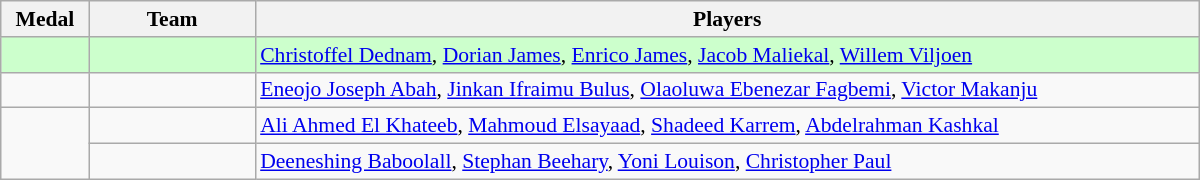<table class=wikitable style="text-align:left; font-size:90%" width="800px">
<tr>
<th width=50>Medal</th>
<th width=100>Team</th>
<th width=600>Players</th>
</tr>
<tr bgcolor=ccffcc>
<td style="text-align:center"></td>
<td></td>
<td><a href='#'>Christoffel Dednam</a>, <a href='#'>Dorian James</a>, <a href='#'>Enrico James</a>, <a href='#'>Jacob Maliekal</a>, <a href='#'>Willem Viljoen</a></td>
</tr>
<tr>
<td style="text-align:center"></td>
<td></td>
<td><a href='#'>Eneojo Joseph Abah</a>, <a href='#'>Jinkan Ifraimu Bulus</a>, <a href='#'>Olaoluwa Ebenezar Fagbemi</a>, <a href='#'>Victor Makanju</a></td>
</tr>
<tr>
<td rowspan="2" style="text-align:center"></td>
<td></td>
<td><a href='#'>Ali Ahmed El Khateeb</a>, <a href='#'>Mahmoud Elsayaad</a>, <a href='#'>Shadeed Karrem</a>, <a href='#'>Abdelrahman Kashkal</a></td>
</tr>
<tr>
<td></td>
<td><a href='#'>Deeneshing Baboolall</a>, <a href='#'>Stephan Beehary</a>, <a href='#'>Yoni Louison</a>, <a href='#'>Christopher Paul</a></td>
</tr>
</table>
